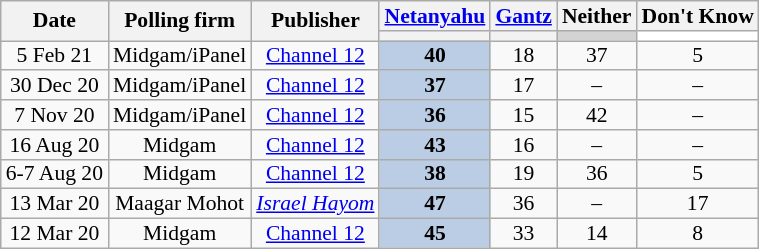<table class="wikitable sortable" style="text-align:center; font-size:90%; line-height:13px;">
<tr>
<th rowspan=2>Date</th>
<th rowspan=2>Polling firm</th>
<th rowspan=2>Publisher</th>
<th><a href='#'>Netanyahu</a></th>
<th><a href='#'>Gantz</a></th>
<th>Neither</th>
<th>Don't Know</th>
</tr>
<tr>
<th style=background:></th>
<th style=background:></th>
<th style=background:#d3d3d3></th>
<th style=background:#ffffff></th>
</tr>
<tr>
<td data-sort-value=2021-02-05>5 Feb 21</td>
<td>Midgam/iPanel</td>
<td><a href='#'>Channel 12</a></td>
<td style=background:#BBCDE4><strong>40</strong>	</td>
<td>18					</td>
<td>37					</td>
<td>5					</td>
</tr>
<tr>
<td data-sort-value=2020-12-30>30 Dec 20</td>
<td>Midgam/iPanel</td>
<td><a href='#'>Channel 12</a></td>
<td style=background:#BBCDE4><strong>37</strong>	</td>
<td>17					</td>
<td>–					</td>
<td>–					</td>
</tr>
<tr>
<td data-sort-value=2020-11-07>7 Nov 20</td>
<td>Midgam/iPanel</td>
<td><a href='#'>Channel 12</a></td>
<td style=background:#BBCDE4><strong>36</strong>	</td>
<td>15					</td>
<td>42					</td>
<td>–					</td>
</tr>
<tr>
<td data-sort-value=2020-08-16>16 Aug 20</td>
<td>Midgam</td>
<td><a href='#'>Channel 12</a></td>
<td style=background:#BBCDE4><strong>43</strong>	</td>
<td>16					</td>
<td>–					</td>
<td>–					</td>
</tr>
<tr>
<td data-sort-value=2020-08-07>6-7 Aug 20</td>
<td>Midgam</td>
<td><a href='#'>Channel 12</a></td>
<td style=background:#BBCDE4><strong>38</strong>	</td>
<td>19					</td>
<td>36					</td>
<td>5					</td>
</tr>
<tr>
<td data-sort-value=2020-03-13>13 Mar 20</td>
<td>Maagar Mohot</td>
<td><em><a href='#'>Israel Hayom</a></em></td>
<td style=background:#BBCDE4><strong>47</strong>	</td>
<td>36					</td>
<td>–					</td>
<td>17					</td>
</tr>
<tr>
<td data-sort-value=2020-03-12>12 Mar 20</td>
<td>Midgam</td>
<td><a href='#'>Channel 12</a></td>
<td style=background:#BBCDE4><strong>45</strong>	</td>
<td>33					</td>
<td>14					</td>
<td>8					</td>
</tr>
</table>
